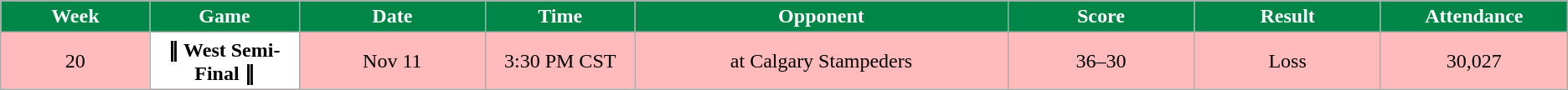<table class="wikitable sortable">
<tr>
<th style="background:#008748;color:White;"   width="8%">Week</th>
<th style="background:#008748;color:White;"   width="8%">Game</th>
<th style="background:#008748;color:White;"   width="10%">Date</th>
<th style="background:#008748;color:White;"   width="8%">Time</th>
<th style="background:#008748;color:White;"   width="20%">Opponent</th>
<th style="background:#008748;color:White;"   width="10%">Score</th>
<th style="background:#008748;color:White;"   width="10%">Result</th>
<th style="background:#008748;color:White;"   width="10%">Attendance</th>
</tr>
<tr align="center" bgcolor="#ffbbbb">
<td>20</td>
<th style="text-align:center; background:white;"><span><strong>‖ West Semi-Final ‖</strong></span></th>
<td>Nov 11</td>
<td>3:30 PM CST</td>
<td>at Calgary Stampeders</td>
<td>36–30</td>
<td>Loss</td>
<td>30,027</td>
</tr>
</table>
